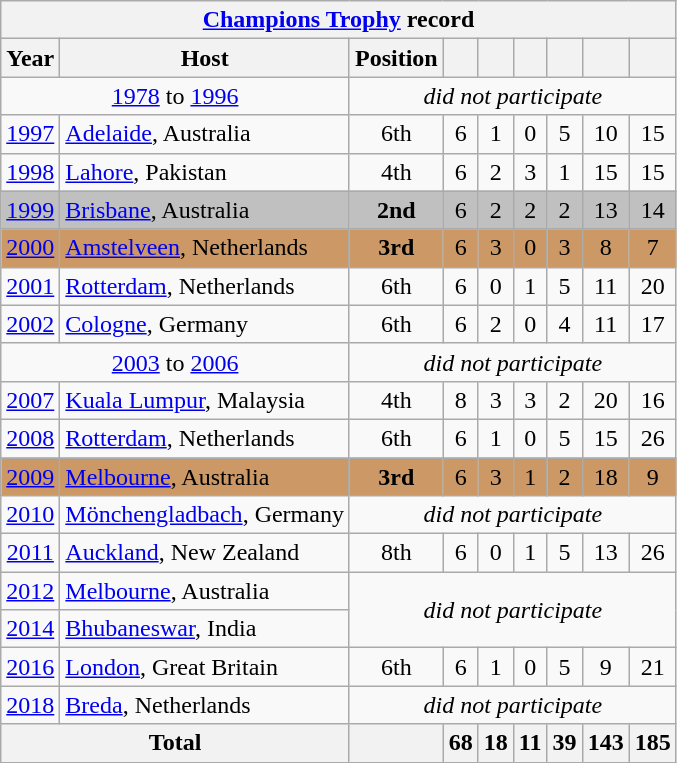<table class="wikitable" style="text-align: center;">
<tr>
<th colspan=9><a href='#'>Champions Trophy</a> record</th>
</tr>
<tr>
<th>Year</th>
<th>Host</th>
<th>Position</th>
<th></th>
<th></th>
<th></th>
<th></th>
<th></th>
<th></th>
</tr>
<tr>
<td colspan=2><a href='#'>1978</a> to <a href='#'>1996</a></td>
<td colspan=7><em>did not participate</em></td>
</tr>
<tr>
<td><a href='#'>1997</a></td>
<td align=left> <a href='#'>Adelaide</a>, Australia</td>
<td>6th</td>
<td>6</td>
<td>1</td>
<td>0</td>
<td>5</td>
<td>10</td>
<td>15</td>
</tr>
<tr>
<td><a href='#'>1998</a></td>
<td align=left> <a href='#'>Lahore</a>, Pakistan</td>
<td>4th</td>
<td>6</td>
<td>2</td>
<td>3</td>
<td>1</td>
<td>15</td>
<td>15</td>
</tr>
<tr bgcolor=silver>
<td><a href='#'>1999</a></td>
<td align=left> <a href='#'>Brisbane</a>, Australia</td>
<td><strong>2nd</strong></td>
<td>6</td>
<td>2</td>
<td>2</td>
<td>2</td>
<td>13</td>
<td>14</td>
</tr>
<tr bgcolor=cc9966>
<td><a href='#'>2000</a></td>
<td align=left> <a href='#'>Amstelveen</a>, Netherlands</td>
<td><strong>3rd</strong></td>
<td>6</td>
<td>3</td>
<td>0</td>
<td>3</td>
<td>8</td>
<td>7</td>
</tr>
<tr>
<td><a href='#'>2001</a></td>
<td align=left> <a href='#'>Rotterdam</a>, Netherlands</td>
<td>6th</td>
<td>6</td>
<td>0</td>
<td>1</td>
<td>5</td>
<td>11</td>
<td>20</td>
</tr>
<tr>
<td><a href='#'>2002</a></td>
<td align=left> <a href='#'>Cologne</a>, Germany</td>
<td>6th</td>
<td>6</td>
<td>2</td>
<td>0</td>
<td>4</td>
<td>11</td>
<td>17</td>
</tr>
<tr>
<td colspan=2><a href='#'>2003</a> to <a href='#'>2006</a></td>
<td colspan=7><em>did not participate</em></td>
</tr>
<tr>
<td><a href='#'>2007</a></td>
<td align=left> <a href='#'>Kuala Lumpur</a>, Malaysia</td>
<td>4th</td>
<td>8</td>
<td>3</td>
<td>3</td>
<td>2</td>
<td>20</td>
<td>16</td>
</tr>
<tr>
<td><a href='#'>2008</a></td>
<td align=left> <a href='#'>Rotterdam</a>, Netherlands</td>
<td>6th</td>
<td>6</td>
<td>1</td>
<td>0</td>
<td>5</td>
<td>15</td>
<td>26</td>
</tr>
<tr bgcolor=cc9966>
<td><a href='#'>2009</a></td>
<td align=left> <a href='#'>Melbourne</a>, Australia</td>
<td><strong>3rd</strong></td>
<td>6</td>
<td>3</td>
<td>1</td>
<td>2</td>
<td>18</td>
<td>9</td>
</tr>
<tr>
<td><a href='#'>2010</a></td>
<td align=left> <a href='#'>Mönchengladbach</a>, Germany</td>
<td colspan=7><em>did not participate</em></td>
</tr>
<tr>
<td><a href='#'>2011</a></td>
<td align=left> <a href='#'>Auckland</a>, New Zealand</td>
<td>8th</td>
<td>6</td>
<td>0</td>
<td>1</td>
<td>5</td>
<td>13</td>
<td>26</td>
</tr>
<tr>
<td><a href='#'>2012</a></td>
<td align=left> <a href='#'>Melbourne</a>, Australia</td>
<td rowspan=2 colspan=7><em>did not participate</em></td>
</tr>
<tr>
<td><a href='#'>2014</a></td>
<td align=left> <a href='#'>Bhubaneswar</a>, India</td>
</tr>
<tr>
<td><a href='#'>2016</a></td>
<td align=left> <a href='#'>London</a>, Great Britain</td>
<td>6th</td>
<td>6</td>
<td>1</td>
<td>0</td>
<td>5</td>
<td>9</td>
<td>21</td>
</tr>
<tr>
<td><a href='#'>2018</a></td>
<td align=left> <a href='#'>Breda</a>, Netherlands</td>
<td colspan=7><em>did not participate</em></td>
</tr>
<tr>
<th colspan=2>Total</th>
<th></th>
<th>68</th>
<th>18</th>
<th>11</th>
<th>39</th>
<th>143</th>
<th>185</th>
</tr>
</table>
